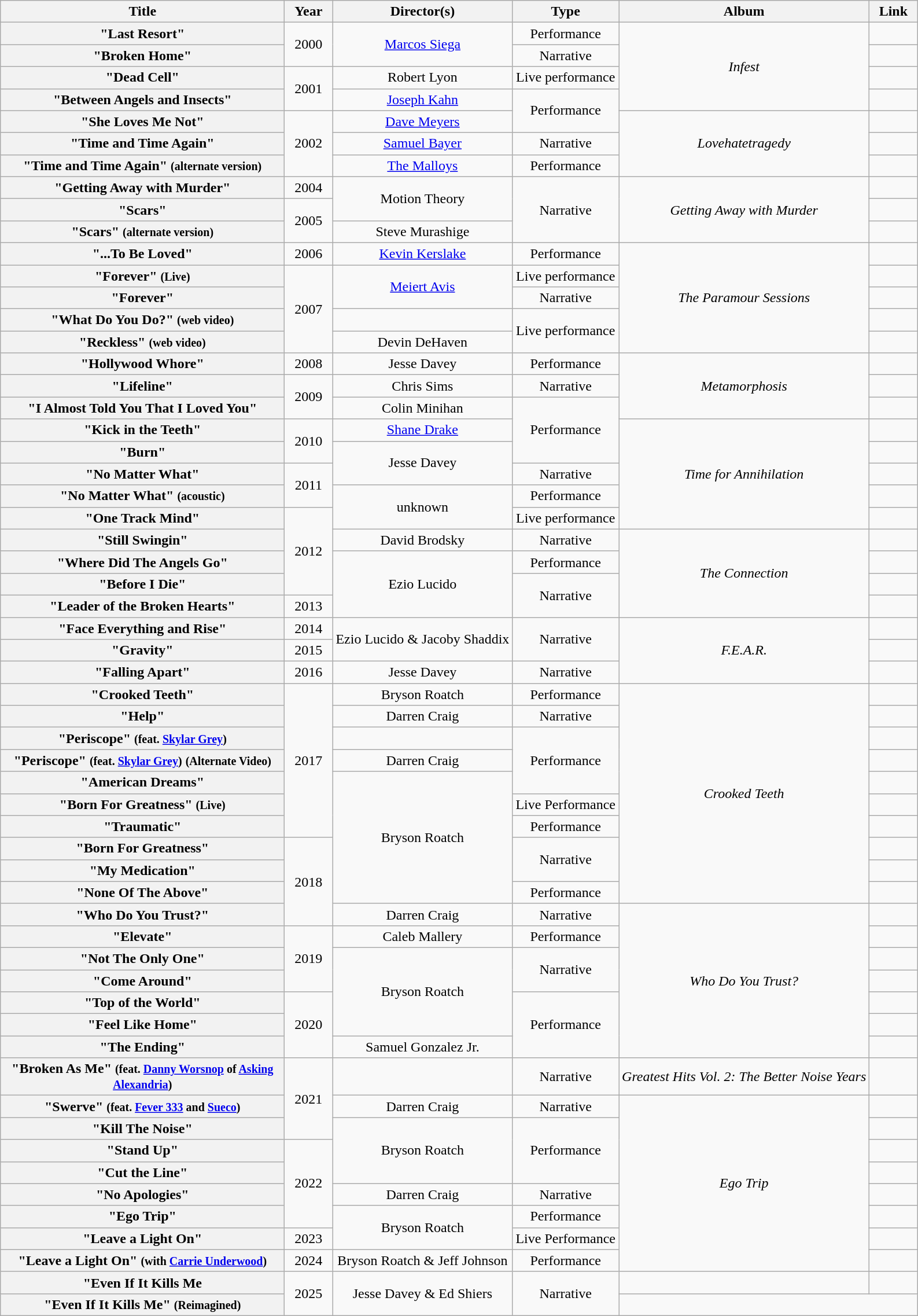<table class="wikitable plainrowheaders" style="text-align:center;">
<tr>
<th scope="col" style="width:20em;">Title</th>
<th scope="col" style="width:3em;">Year</th>
<th scope="col">Director(s)</th>
<th scope="col">Type</th>
<th scope="col">Album</th>
<th scope="col" style="width:3em;">Link</th>
</tr>
<tr>
<th scope="row">"Last Resort"</th>
<td rowspan="2">2000</td>
<td rowspan="2"><a href='#'>Marcos Siega</a></td>
<td>Performance</td>
<td rowspan="4"><em>Infest</em></td>
<td></td>
</tr>
<tr>
<th scope="row">"Broken Home"</th>
<td>Narrative</td>
<td></td>
</tr>
<tr>
<th scope="row">"Dead Cell"</th>
<td rowspan="2">2001</td>
<td>Robert Lyon</td>
<td>Live performance</td>
<td></td>
</tr>
<tr>
<th scope="row">"Between Angels and Insects"</th>
<td><a href='#'>Joseph Kahn</a></td>
<td rowspan="2">Performance</td>
<td></td>
</tr>
<tr>
<th scope="row">"She Loves Me Not"</th>
<td rowspan="3">2002</td>
<td><a href='#'>Dave Meyers</a></td>
<td rowspan="3"><em>Lovehatetragedy</em></td>
<td></td>
</tr>
<tr>
<th scope="row">"Time and Time Again"</th>
<td><a href='#'>Samuel Bayer</a></td>
<td>Narrative</td>
<td></td>
</tr>
<tr>
<th scope="row">"Time and Time Again" <small>(alternate version)</small></th>
<td><a href='#'>The Malloys</a></td>
<td>Performance</td>
<td></td>
</tr>
<tr>
<th scope="row">"Getting Away with Murder"</th>
<td>2004</td>
<td rowspan="2">Motion Theory</td>
<td rowspan="3">Narrative</td>
<td rowspan="3"><em>Getting Away with Murder</em></td>
<td></td>
</tr>
<tr>
<th scope="row">"Scars"</th>
<td rowspan="2">2005</td>
<td></td>
</tr>
<tr>
<th scope="row">"Scars" <small>(alternate version)</small></th>
<td>Steve Murashige</td>
<td></td>
</tr>
<tr>
<th scope="row">"...To Be Loved"</th>
<td>2006</td>
<td><a href='#'>Kevin Kerslake</a></td>
<td>Performance</td>
<td rowspan="5"><em>The Paramour Sessions</em></td>
<td></td>
</tr>
<tr>
<th scope="row">"Forever" <small>(Live)</small></th>
<td rowspan="4">2007</td>
<td rowspan="2"><a href='#'>Meiert Avis</a></td>
<td>Live performance</td>
<td></td>
</tr>
<tr>
<th scope="row">"Forever"</th>
<td>Narrative</td>
<td></td>
</tr>
<tr>
<th scope="row">"What Do You Do?" <small>(web video)</small></th>
<td></td>
<td rowspan="2">Live performance</td>
<td></td>
</tr>
<tr>
<th scope="row">"Reckless" <small>(web video)</small></th>
<td>Devin DeHaven</td>
<td></td>
</tr>
<tr>
<th scope="row">"Hollywood Whore"</th>
<td>2008</td>
<td>Jesse Davey</td>
<td>Performance</td>
<td rowspan="3"><em>Metamorphosis</em></td>
<td></td>
</tr>
<tr>
<th scope="row">"Lifeline"</th>
<td rowspan="2">2009</td>
<td>Chris Sims</td>
<td>Narrative</td>
<td></td>
</tr>
<tr>
<th scope="row">"I Almost Told You That I Loved You"</th>
<td>Colin Minihan</td>
<td rowspan="3">Performance</td>
<td></td>
</tr>
<tr>
<th scope="row">"Kick in the Teeth"</th>
<td rowspan="2">2010</td>
<td><a href='#'>Shane Drake</a></td>
<td rowspan="5"><em>Time for Annihilation</em></td>
<td></td>
</tr>
<tr>
<th scope="row">"Burn"</th>
<td rowspan="2">Jesse Davey</td>
<td></td>
</tr>
<tr>
<th scope="row">"No Matter What"</th>
<td rowspan="2">2011</td>
<td>Narrative</td>
<td></td>
</tr>
<tr>
<th scope="row">"No Matter What" <small>(acoustic)</small></th>
<td rowspan="2">unknown</td>
<td>Performance</td>
<td></td>
</tr>
<tr>
<th scope="row">"One Track Mind"</th>
<td rowspan="4">2012</td>
<td>Live performance</td>
<td></td>
</tr>
<tr>
<th scope="row">"Still Swingin"</th>
<td>David Brodsky</td>
<td>Narrative</td>
<td rowspan="4"><em>The Connection</em></td>
<td></td>
</tr>
<tr>
<th scope="row">"Where Did The Angels Go"</th>
<td rowspan="3">Ezio Lucido</td>
<td>Performance</td>
<td></td>
</tr>
<tr>
<th scope="row">"Before I Die"</th>
<td rowspan="2">Narrative</td>
<td></td>
</tr>
<tr>
<th scope="row">"Leader of the Broken Hearts"</th>
<td>2013</td>
<td></td>
</tr>
<tr>
<th scope="row">"Face Everything and Rise"</th>
<td>2014</td>
<td rowspan="2">Ezio Lucido & Jacoby Shaddix</td>
<td rowspan="2">Narrative</td>
<td rowspan="3"><em>F.E.A.R.</em></td>
<td></td>
</tr>
<tr>
<th scope="row">"Gravity"</th>
<td>2015</td>
<td></td>
</tr>
<tr>
<th scope="row">"Falling Apart"</th>
<td>2016</td>
<td>Jesse Davey</td>
<td>Narrative</td>
<td></td>
</tr>
<tr>
<th scope="row">"Crooked Teeth"</th>
<td rowspan="7">2017</td>
<td>Bryson Roatch</td>
<td>Performance</td>
<td rowspan="10"><em>Crooked Teeth</em></td>
<td></td>
</tr>
<tr>
<th scope="row">"Help"</th>
<td>Darren Craig</td>
<td>Narrative</td>
<td></td>
</tr>
<tr>
<th scope="row">"Periscope" <small>(feat. <a href='#'>Skylar Grey</a>)</small></th>
<td></td>
<td rowspan="3">Performance</td>
<td></td>
</tr>
<tr>
<th scope="row">"Periscope" <small>(feat. <a href='#'>Skylar Grey</a>)</small> <small>(Alternate Video)</small></th>
<td>Darren Craig</td>
<td></td>
</tr>
<tr>
<th scope="row">"American Dreams"</th>
<td rowspan="6">Bryson Roatch</td>
<td></td>
</tr>
<tr>
<th scope="row">"Born For Greatness" <small>(Live)</small></th>
<td>Live Performance</td>
<td></td>
</tr>
<tr>
<th scope="row">"Traumatic"</th>
<td>Performance</td>
<td></td>
</tr>
<tr>
<th scope="row">"Born For Greatness"</th>
<td rowspan="4">2018</td>
<td rowspan="2">Narrative</td>
<td></td>
</tr>
<tr>
<th scope="row">"My Medication"</th>
<td></td>
</tr>
<tr>
<th scope="row">"None Of The Above"</th>
<td>Performance</td>
<td></td>
</tr>
<tr>
<th scope="row">"Who Do You Trust?"</th>
<td>Darren Craig</td>
<td>Narrative</td>
<td rowspan="7"><em>Who Do You Trust?</em></td>
<td></td>
</tr>
<tr>
<th scope="row">"Elevate"</th>
<td rowspan="3">2019</td>
<td>Caleb Mallery</td>
<td>Performance</td>
<td></td>
</tr>
<tr>
<th scope="row">"Not The Only One"</th>
<td rowspan="4">Bryson Roatch</td>
<td rowspan="2">Narrative</td>
<td></td>
</tr>
<tr>
<th scope="row">"Come Around"</th>
<td></td>
</tr>
<tr>
<th scope="row">"Top of the World"</th>
<td rowspan="3">2020</td>
<td rowspan="3">Performance</td>
<td></td>
</tr>
<tr>
<th scope="row">"Feel Like Home"</th>
<td></td>
</tr>
<tr>
<th scope="row">"The Ending"</th>
<td>Samuel Gonzalez Jr.</td>
<td></td>
</tr>
<tr>
<th scope="row">"Broken As Me" <small>(feat. <a href='#'>Danny Worsnop</a> of <a href='#'>Asking Alexandria</a>)</small></th>
<td rowspan="3">2021</td>
<td></td>
<td>Narrative</td>
<td><em>Greatest Hits Vol. 2: The Better Noise Years</em></td>
<td></td>
</tr>
<tr>
<th scope="row">"Swerve" <small>(feat. <a href='#'>Fever 333</a> and <a href='#'>Sueco</a>)</small></th>
<td>Darren Craig</td>
<td>Narrative</td>
<td rowspan="8"><em>Ego Trip</em></td>
<td></td>
</tr>
<tr>
<th scope="row">"Kill The Noise"</th>
<td rowspan="3">Bryson Roatch</td>
<td rowspan="3">Performance</td>
<td></td>
</tr>
<tr>
<th scope="row">"Stand Up"</th>
<td rowspan="4">2022</td>
<td></td>
</tr>
<tr>
<th scope="row">"Cut the Line"</th>
<td></td>
</tr>
<tr>
<th scope="row">"No Apologies"</th>
<td>Darren Craig</td>
<td>Narrative</td>
<td></td>
</tr>
<tr>
<th scope="row">"Ego Trip"</th>
<td rowspan="2">Bryson Roatch</td>
<td>Performance</td>
<td></td>
</tr>
<tr>
<th scope="row">"Leave a Light On"</th>
<td>2023</td>
<td>Live Performance</td>
<td></td>
</tr>
<tr>
<th scope="row">"Leave a Light On" <small>(with <a href='#'>Carrie Underwood</a>)</small></th>
<td>2024</td>
<td>Bryson Roatch & Jeff Johnson</td>
<td>Performance</td>
<td></td>
</tr>
<tr>
<th scope="row">"Even If It Kills Me</th>
<td rowspan="2">2025</td>
<td rowspan="2">Jesse Davey & Ed Shiers</td>
<td rowspan="2">Narrative</td>
<td></td>
<td></td>
</tr>
<tr>
<th scope="row">"Even If It Kills Me" <small>(Reimagined)</small></th>
</tr>
</table>
